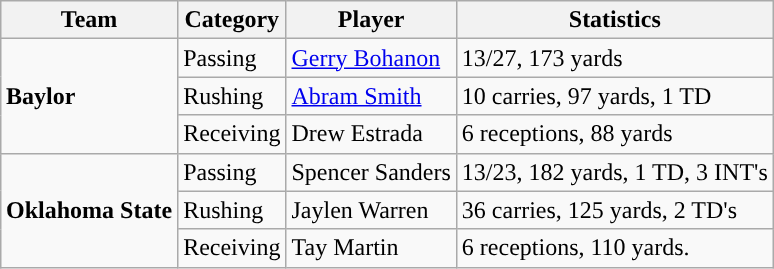<table class="wikitable" style="float: right;">
<tr>
<th>Team</th>
<th>Category</th>
<th>Player</th>
<th>Statistics</th>
</tr>
<tr>
<td rowspan=3><strong>Baylor</strong></td>
<td>Passing</td>
<td><a href='#'>Gerry Bohanon</a></td>
<td>13/27, 173 yards</td>
</tr>
<tr>
<td>Rushing</td>
<td><a href='#'>Abram Smith</a></td>
<td>10 carries, 97 yards, 1 TD</td>
</tr>
<tr>
<td>Receiving</td>
<td>Drew Estrada</td>
<td>6 receptions, 88 yards</td>
</tr>
<tr>
<td rowspan=3><strong>Oklahoma State</strong></td>
<td>Passing</td>
<td>Spencer Sanders</td>
<td>13/23, 182 yards, 1 TD, 3 INT's</td>
</tr>
<tr>
<td>Rushing</td>
<td>Jaylen Warren</td>
<td>36 carries, 125 yards, 2 TD's</td>
</tr>
<tr>
<td>Receiving</td>
<td>Tay Martin</td>
<td>6 receptions, 110 yards.</td>
</tr>
</table>
